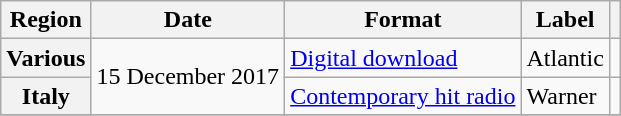<table class="wikitable plainrowheaders">
<tr>
<th scope="col">Region</th>
<th scope="col">Date</th>
<th scope="col">Format</th>
<th scope="col">Label</th>
<th scope="col"></th>
</tr>
<tr>
<th scope="row">Various</th>
<td rowspan="2">15 December 2017</td>
<td><a href='#'>Digital download</a></td>
<td>Atlantic</td>
<td></td>
</tr>
<tr>
<th scope="row">Italy</th>
<td><a href='#'>Contemporary hit radio</a></td>
<td>Warner</td>
<td></td>
</tr>
<tr>
</tr>
</table>
